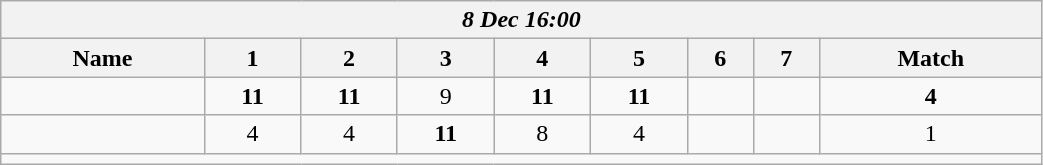<table class=wikitable style="text-align:center; width: 55%">
<tr>
<th colspan=17><em>8 Dec 16:00</em></th>
</tr>
<tr>
<th>Name</th>
<th>1</th>
<th>2</th>
<th>3</th>
<th>4</th>
<th>5</th>
<th>6</th>
<th>7</th>
<th>Match</th>
</tr>
<tr>
<td style="text-align:left;"><strong></strong></td>
<td><strong>11</strong></td>
<td><strong>11</strong></td>
<td>9</td>
<td><strong>11</strong></td>
<td><strong>11</strong></td>
<td></td>
<td></td>
<td><strong>4</strong></td>
</tr>
<tr>
<td style="text-align:left;"></td>
<td>4</td>
<td>4</td>
<td><strong>11</strong></td>
<td>8</td>
<td>4</td>
<td></td>
<td></td>
<td>1</td>
</tr>
<tr>
<td colspan=17></td>
</tr>
</table>
